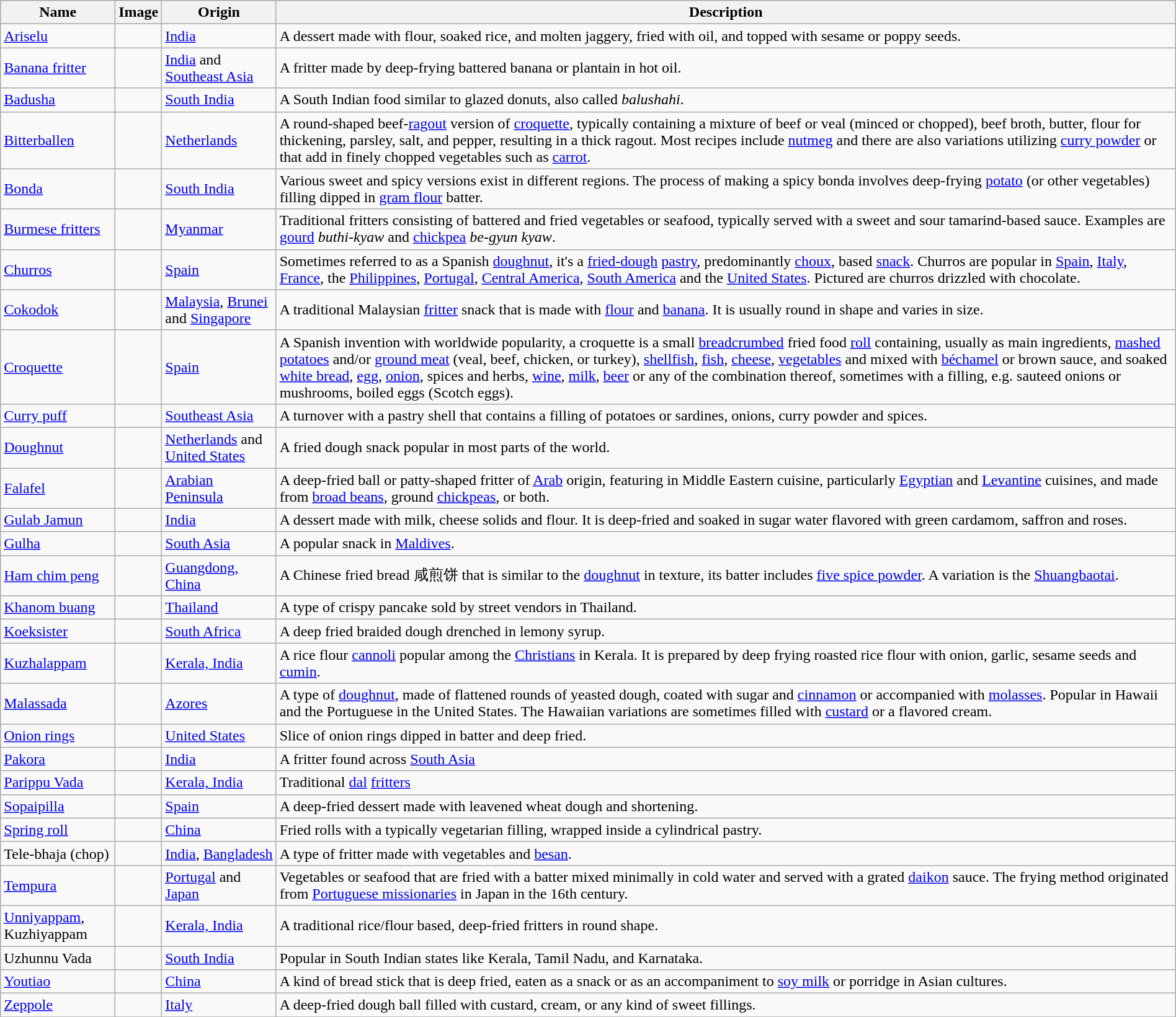<table class="wikitable sortable" width="100%">
<tr>
<th>Name</th>
<th class="unsortable">Image</th>
<th>Origin</th>
<th>Description</th>
</tr>
<tr>
<td><a href='#'>Ariselu</a></td>
<td></td>
<td><a href='#'>India</a></td>
<td>A dessert made with flour, soaked rice, and molten jaggery, fried with oil, and topped with sesame or poppy seeds.</td>
</tr>
<tr>
<td><a href='#'>Banana fritter</a></td>
<td></td>
<td><a href='#'>India</a> and <a href='#'>Southeast Asia</a></td>
<td>A fritter made by deep-frying battered banana or plantain in hot oil.</td>
</tr>
<tr>
<td><a href='#'>Badusha</a></td>
<td></td>
<td><a href='#'>South India</a></td>
<td>A South Indian food similar to glazed donuts, also called <em>balushahi</em>.</td>
</tr>
<tr>
<td><a href='#'>Bitterballen</a></td>
<td></td>
<td><a href='#'>Netherlands</a></td>
<td>A round-shaped beef-<a href='#'>ragout</a> version of <a href='#'>croquette</a>, typically containing a mixture of beef or veal (minced or chopped), beef broth, butter, flour for thickening, parsley, salt, and pepper, resulting in a thick ragout. Most recipes include <a href='#'>nutmeg</a> and there are also variations utilizing <a href='#'>curry powder</a> or that add in finely chopped vegetables such as <a href='#'>carrot</a>.</td>
</tr>
<tr>
<td><a href='#'>Bonda</a></td>
<td></td>
<td><a href='#'>South India</a></td>
<td>Various sweet and spicy versions exist in different regions. The process of making a spicy bonda involves deep-frying <a href='#'>potato</a> (or other vegetables) filling dipped in <a href='#'>gram flour</a> batter.</td>
</tr>
<tr>
<td><a href='#'>Burmese fritters</a></td>
<td></td>
<td><a href='#'>Myanmar</a></td>
<td>Traditional fritters consisting of battered and fried vegetables or seafood, typically served with a sweet and sour tamarind-based sauce. Examples are <a href='#'>gourd</a> <em>buthi-kyaw</em> and <a href='#'>chickpea</a> <em>be-gyun kyaw</em>.</td>
</tr>
<tr>
<td><a href='#'>Churros</a></td>
<td></td>
<td><a href='#'>Spain</a></td>
<td>Sometimes referred to as a Spanish <a href='#'>doughnut</a>, it's a <a href='#'>fried-dough</a> <a href='#'>pastry</a>, predominantly <a href='#'>choux</a>, based <a href='#'>snack</a>. Churros are popular in <a href='#'>Spain</a>, <a href='#'>Italy</a>, <a href='#'>France</a>, the <a href='#'>Philippines</a>, <a href='#'>Portugal</a>, <a href='#'>Central America</a>, <a href='#'>South America</a> and the <a href='#'>United States</a>. Pictured are churros drizzled with chocolate.</td>
</tr>
<tr>
<td><a href='#'>Cokodok</a></td>
<td></td>
<td><a href='#'>Malaysia</a>, <a href='#'>Brunei</a> and <a href='#'>Singapore</a></td>
<td>A traditional Malaysian <a href='#'>fritter</a> snack that is made with <a href='#'>flour</a> and <a href='#'>banana</a>. It is usually round in shape and varies in size.</td>
</tr>
<tr>
<td><a href='#'>Croquette</a></td>
<td></td>
<td><a href='#'>Spain</a></td>
<td>A Spanish invention with worldwide popularity, a croquette is a small <a href='#'>breadcrumbed</a> fried food <a href='#'>roll</a> containing, usually as main ingredients, <a href='#'>mashed potatoes</a> and/or <a href='#'>ground meat</a> (veal, beef, chicken, or turkey), <a href='#'>shellfish</a>, <a href='#'>fish</a>, <a href='#'>cheese</a>, <a href='#'>vegetables</a> and mixed with <a href='#'>béchamel</a> or brown sauce, and soaked <a href='#'>white bread</a>, <a href='#'>egg</a>, <a href='#'>onion</a>, spices and herbs, <a href='#'>wine</a>,  <a href='#'>milk</a>, <a href='#'>beer</a> or any of the combination thereof, sometimes with a filling, e.g. sauteed onions or mushrooms, boiled eggs (Scotch eggs).</td>
</tr>
<tr>
<td><a href='#'>Curry puff</a></td>
<td></td>
<td><a href='#'>Southeast Asia</a></td>
<td>A turnover with a pastry shell that contains a filling of potatoes or sardines, onions, curry powder and spices.</td>
</tr>
<tr>
<td><a href='#'>Doughnut</a></td>
<td></td>
<td><a href='#'>Netherlands</a> and <a href='#'>United States</a></td>
<td>A fried dough snack popular in most parts of the world.</td>
</tr>
<tr>
<td><a href='#'>Falafel</a></td>
<td></td>
<td><a href='#'>Arabian Peninsula</a></td>
<td>A deep-fried ball or patty-shaped fritter of <a href='#'>Arab</a> origin, featuring in Middle Eastern cuisine, particularly <a href='#'>Egyptian</a> and <a href='#'>Levantine</a> cuisines, and made from <a href='#'>broad beans</a>, ground <a href='#'>chickpeas</a>, or both.</td>
</tr>
<tr>
<td><a href='#'>Gulab Jamun</a></td>
<td></td>
<td><a href='#'>India</a></td>
<td>A dessert made with milk, cheese solids and flour. It is deep-fried and soaked in sugar water flavored with green cardamom, saffron and roses.</td>
</tr>
<tr>
<td><a href='#'>Gulha</a></td>
<td></td>
<td><a href='#'>South Asia</a></td>
<td>A popular snack in <a href='#'>Maldives</a>.</td>
</tr>
<tr>
<td><a href='#'>Ham chim peng</a></td>
<td></td>
<td><a href='#'>Guangdong, China</a></td>
<td>A Chinese fried bread 咸煎饼 that is similar to the <a href='#'>doughnut</a> in texture, its batter includes <a href='#'>five spice powder</a>. A variation is the <a href='#'>Shuangbaotai</a>.</td>
</tr>
<tr>
<td><a href='#'>Khanom buang</a></td>
<td></td>
<td><a href='#'>Thailand</a></td>
<td>A type of crispy pancake sold by street vendors in Thailand.</td>
</tr>
<tr>
<td><a href='#'>Koeksister</a></td>
<td></td>
<td><a href='#'>South Africa</a></td>
<td>A deep fried braided dough drenched in lemony syrup.</td>
</tr>
<tr>
<td><a href='#'>Kuzhalappam</a></td>
<td></td>
<td><a href='#'>Kerala, India</a></td>
<td>A rice flour <a href='#'>cannoli</a> popular among the <a href='#'>Christians</a> in Kerala. It is prepared by deep frying roasted rice flour with onion, garlic, sesame seeds and <a href='#'>cumin</a>.</td>
</tr>
<tr>
<td><a href='#'>Malassada</a></td>
<td></td>
<td><a href='#'>Azores</a></td>
<td>A type of <a href='#'>doughnut</a>, made of flattened rounds of yeasted dough, coated with sugar and <a href='#'>cinnamon</a> or accompanied with <a href='#'>molasses</a>. Popular in Hawaii and the Portuguese in the United States. The Hawaiian variations are sometimes filled with <a href='#'>custard</a> or a flavored cream.</td>
</tr>
<tr>
<td><a href='#'>Onion rings</a></td>
<td></td>
<td><a href='#'>United States</a></td>
<td>Slice of onion rings dipped in batter and deep fried.</td>
</tr>
<tr>
<td><a href='#'>Pakora</a></td>
<td></td>
<td><a href='#'>India</a></td>
<td>A fritter found across <a href='#'>South Asia</a></td>
</tr>
<tr>
<td><a href='#'>Parippu Vada</a></td>
<td></td>
<td><a href='#'>Kerala, India</a></td>
<td>Traditional <a href='#'>dal</a> <a href='#'>fritters</a></td>
</tr>
<tr>
<td><a href='#'>Sopaipilla</a></td>
<td></td>
<td><a href='#'>Spain</a></td>
<td>A deep-fried dessert made with leavened wheat dough and shortening.</td>
</tr>
<tr>
<td><a href='#'>Spring roll</a></td>
<td></td>
<td><a href='#'>China</a></td>
<td>Fried rolls with a typically vegetarian filling, wrapped inside a cylindrical pastry.</td>
</tr>
<tr>
<td>Tele-bhaja (chop)</td>
<td></td>
<td><a href='#'>India</a>, <a href='#'>Bangladesh</a></td>
<td>A type of fritter made with vegetables and <a href='#'>besan</a>.</td>
</tr>
<tr>
<td><a href='#'>Tempura</a></td>
<td></td>
<td><a href='#'>Portugal</a> and <a href='#'>Japan</a></td>
<td>Vegetables or seafood that are fried with a batter mixed minimally in cold water and served with a grated <a href='#'>daikon</a> sauce. The frying method originated from <a href='#'>Portuguese missionaries</a> in Japan in the 16th century.</td>
</tr>
<tr>
<td><a href='#'>Unniyappam</a>, Kuzhiyappam</td>
<td></td>
<td><a href='#'>Kerala, India</a></td>
<td>A traditional rice/flour based, deep-fried fritters in round shape.</td>
</tr>
<tr>
<td>Uzhunnu Vada</td>
<td></td>
<td><a href='#'>South India</a></td>
<td>Popular in South Indian states like Kerala, Tamil Nadu, and Karnataka.</td>
</tr>
<tr>
<td><a href='#'>Youtiao</a></td>
<td></td>
<td><a href='#'>China</a></td>
<td>A kind of bread stick that is deep fried, eaten as a snack or as an accompaniment to <a href='#'>soy milk</a> or porridge in Asian cultures.</td>
</tr>
<tr>
<td><a href='#'>Zeppole</a></td>
<td></td>
<td><a href='#'>Italy</a></td>
<td>A deep-fried dough ball filled with custard, cream, or any kind of sweet fillings.</td>
</tr>
<tr>
</tr>
</table>
